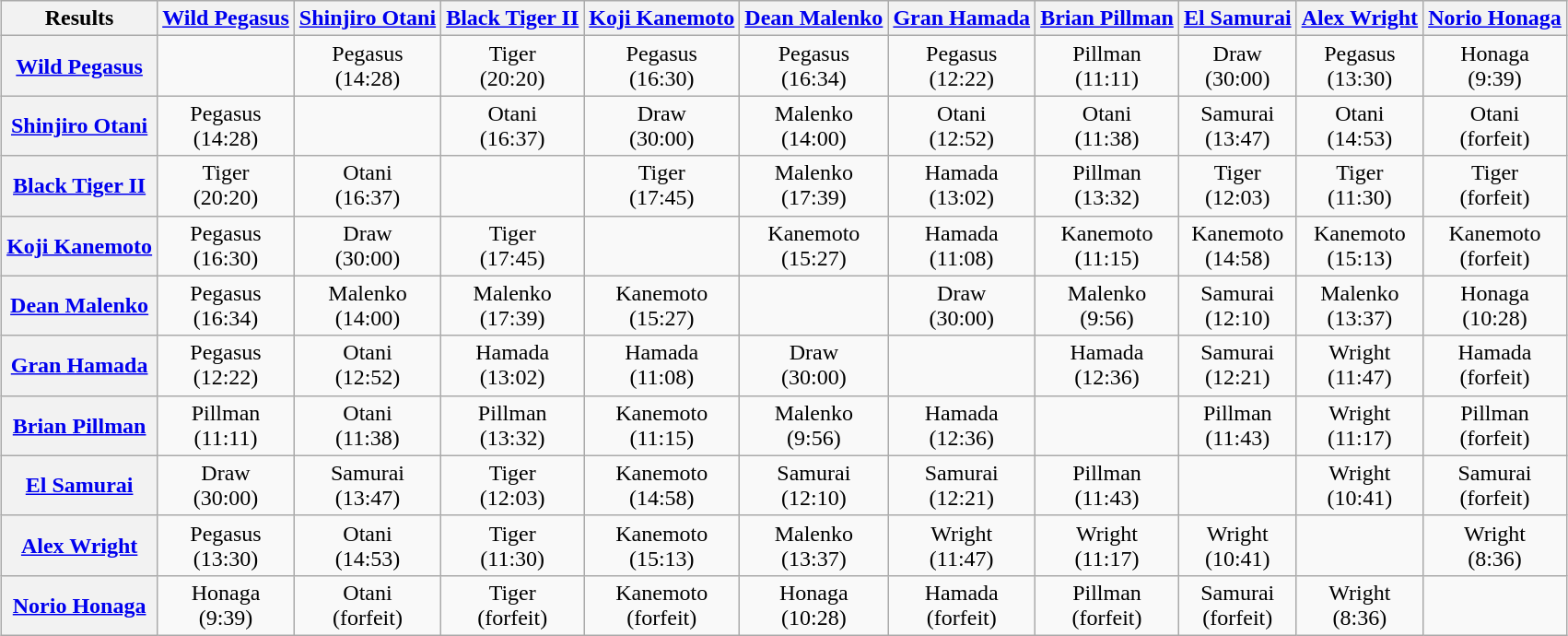<table class="wikitable" style="text-align:center; margin: 1em auto 1em auto">
<tr align="center">
<th>Results</th>
<th><a href='#'>Wild Pegasus</a></th>
<th><a href='#'>Shinjiro Otani</a></th>
<th><a href='#'>Black Tiger II</a></th>
<th><a href='#'>Koji Kanemoto</a></th>
<th><a href='#'>Dean Malenko</a></th>
<th><a href='#'>Gran Hamada</a></th>
<th><a href='#'>Brian Pillman</a></th>
<th><a href='#'>El Samurai</a></th>
<th><a href='#'>Alex Wright</a></th>
<th><a href='#'>Norio Honaga</a></th>
</tr>
<tr>
<th><a href='#'>Wild Pegasus</a></th>
<td></td>
<td>Pegasus<br>(14:28)</td>
<td>Tiger<br>(20:20)</td>
<td>Pegasus<br>(16:30)</td>
<td>Pegasus<br>(16:34)</td>
<td>Pegasus<br>(12:22)</td>
<td>Pillman<br>(11:11)</td>
<td>Draw<br>(30:00)</td>
<td>Pegasus<br>(13:30)</td>
<td>Honaga<br>(9:39)</td>
</tr>
<tr>
<th><a href='#'>Shinjiro Otani</a></th>
<td>Pegasus<br>(14:28)</td>
<td></td>
<td>Otani<br>(16:37)</td>
<td>Draw<br>(30:00)</td>
<td>Malenko<br>(14:00)</td>
<td>Otani<br>(12:52)</td>
<td>Otani<br>(11:38)</td>
<td>Samurai<br>(13:47)</td>
<td>Otani<br>(14:53)</td>
<td>Otani<br>(forfeit)</td>
</tr>
<tr>
<th><a href='#'>Black Tiger II</a></th>
<td>Tiger<br>(20:20)</td>
<td>Otani<br>(16:37)</td>
<td></td>
<td>Tiger<br>(17:45)</td>
<td>Malenko<br>(17:39)</td>
<td>Hamada<br>(13:02)</td>
<td>Pillman<br>(13:32)</td>
<td>Tiger<br>(12:03)</td>
<td>Tiger<br>(11:30)</td>
<td>Tiger<br>(forfeit)</td>
</tr>
<tr>
<th><a href='#'>Koji Kanemoto</a></th>
<td>Pegasus<br>(16:30)</td>
<td>Draw<br>(30:00)</td>
<td>Tiger<br>(17:45)</td>
<td></td>
<td>Kanemoto<br>(15:27)</td>
<td>Hamada<br>(11:08)</td>
<td>Kanemoto<br>(11:15)</td>
<td>Kanemoto<br>(14:58)</td>
<td>Kanemoto<br>(15:13)</td>
<td>Kanemoto<br>(forfeit)</td>
</tr>
<tr>
<th><a href='#'>Dean Malenko</a></th>
<td>Pegasus<br>(16:34)</td>
<td>Malenko<br>(14:00)</td>
<td>Malenko<br>(17:39)</td>
<td>Kanemoto<br>(15:27)</td>
<td></td>
<td>Draw<br>(30:00)</td>
<td>Malenko<br>(9:56)</td>
<td>Samurai<br>(12:10)</td>
<td>Malenko<br>(13:37)</td>
<td>Honaga<br>(10:28)</td>
</tr>
<tr>
<th><a href='#'>Gran Hamada</a></th>
<td>Pegasus<br>(12:22)</td>
<td>Otani<br>(12:52)</td>
<td>Hamada<br>(13:02)</td>
<td>Hamada<br>(11:08)</td>
<td>Draw<br>(30:00)</td>
<td></td>
<td>Hamada<br>(12:36)</td>
<td>Samurai<br>(12:21)</td>
<td>Wright<br>(11:47)</td>
<td>Hamada<br>(forfeit)</td>
</tr>
<tr>
<th><a href='#'>Brian Pillman</a></th>
<td>Pillman<br>(11:11)</td>
<td>Otani<br>(11:38)</td>
<td>Pillman<br>(13:32)</td>
<td>Kanemoto<br>(11:15)</td>
<td>Malenko<br>(9:56)</td>
<td>Hamada<br>(12:36)</td>
<td></td>
<td>Pillman<br>(11:43)</td>
<td>Wright<br>(11:17)</td>
<td>Pillman<br>(forfeit)</td>
</tr>
<tr>
<th><a href='#'>El Samurai</a></th>
<td>Draw<br>(30:00)</td>
<td>Samurai<br>(13:47)</td>
<td>Tiger<br>(12:03)</td>
<td>Kanemoto<br>(14:58)</td>
<td>Samurai<br>(12:10)</td>
<td>Samurai<br>(12:21)</td>
<td>Pillman<br>(11:43)</td>
<td></td>
<td>Wright<br>(10:41)</td>
<td>Samurai<br>(forfeit)</td>
</tr>
<tr>
<th><a href='#'>Alex Wright</a></th>
<td>Pegasus<br>(13:30)</td>
<td>Otani<br>(14:53)</td>
<td>Tiger<br>(11:30)</td>
<td>Kanemoto<br>(15:13)</td>
<td>Malenko<br>(13:37)</td>
<td>Wright<br>(11:47)</td>
<td>Wright<br>(11:17)</td>
<td>Wright<br>(10:41)</td>
<td></td>
<td>Wright<br>(8:36)</td>
</tr>
<tr>
<th><a href='#'>Norio Honaga</a></th>
<td>Honaga<br>(9:39)</td>
<td>Otani<br>(forfeit)</td>
<td>Tiger<br>(forfeit)</td>
<td>Kanemoto<br>(forfeit)</td>
<td>Honaga<br>(10:28)</td>
<td>Hamada<br>(forfeit)</td>
<td>Pillman<br>(forfeit)</td>
<td>Samurai<br>(forfeit)</td>
<td>Wright<br>(8:36)</td>
<td></td>
</tr>
</table>
